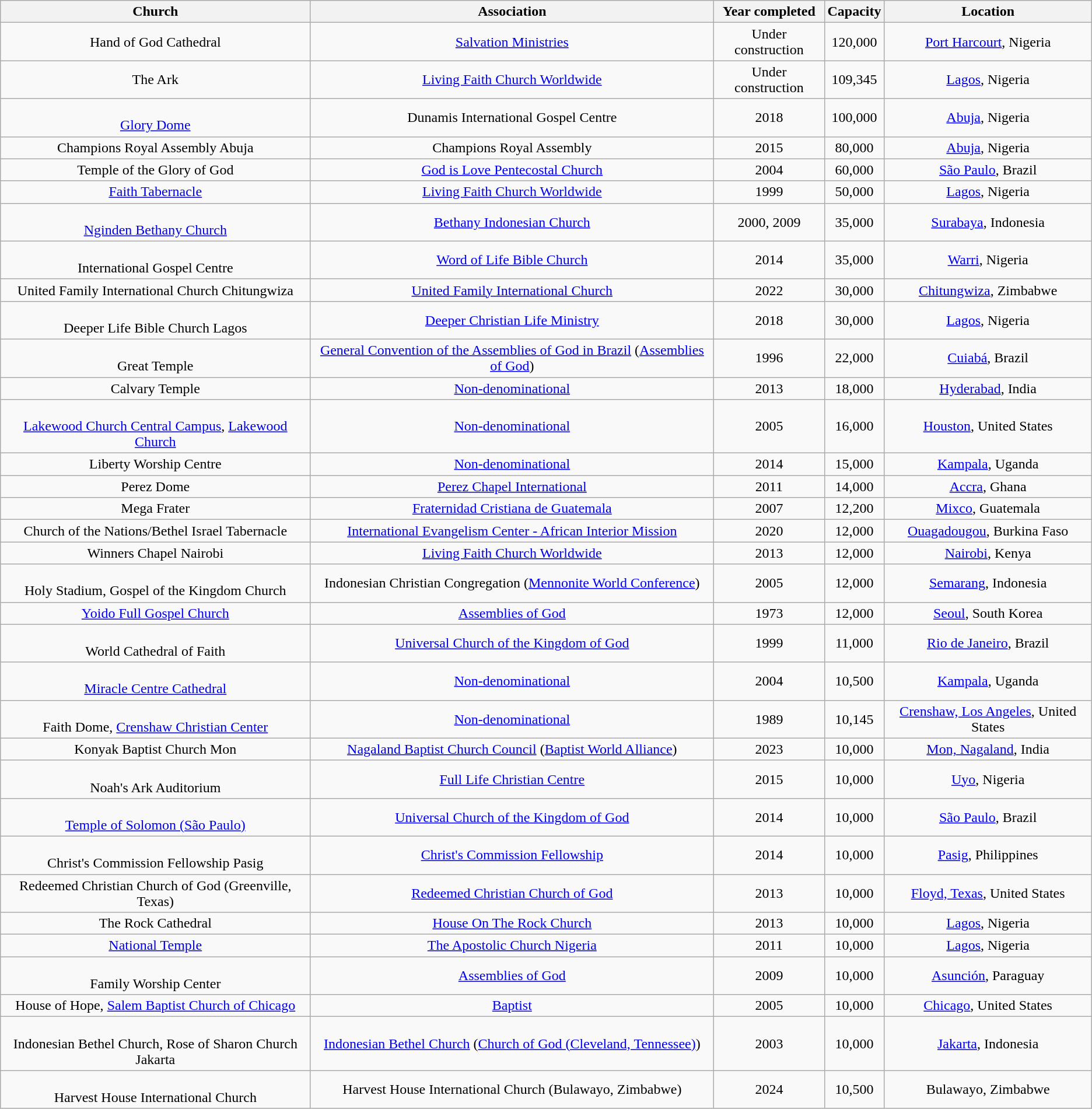<table class="wikitable sortable" style="text-align:center">
<tr>
<th class="unsortable">Church</th>
<th>Association</th>
<th>Year completed</th>
<th>Capacity</th>
<th>Location</th>
</tr>
<tr>
<td>Hand of God Cathedral</td>
<td><a href='#'>Salvation Ministries</a></td>
<td>Under construction</td>
<td>120,000</td>
<td><a href='#'>Port Harcourt</a>, Nigeria</td>
</tr>
<tr>
<td>The Ark</td>
<td><a href='#'>Living Faith Church Worldwide</a></td>
<td>Under construction</td>
<td>109,345</td>
<td><a href='#'>Lagos</a>, Nigeria</td>
</tr>
<tr>
<td><br><a href='#'>Glory Dome</a></td>
<td>Dunamis International Gospel Centre</td>
<td>2018</td>
<td>100,000</td>
<td><a href='#'>Abuja</a>, Nigeria</td>
</tr>
<tr>
<td>Champions Royal Assembly Abuja</td>
<td>Champions Royal Assembly</td>
<td>2015</td>
<td>80,000</td>
<td><a href='#'>Abuja</a>, Nigeria</td>
</tr>
<tr>
<td>Temple of the Glory of God</td>
<td><a href='#'>God is Love Pentecostal Church</a></td>
<td>2004</td>
<td>60,000</td>
<td><a href='#'>São Paulo</a>, Brazil</td>
</tr>
<tr>
<td><a href='#'>Faith Tabernacle</a></td>
<td><a href='#'>Living Faith Church Worldwide</a></td>
<td>1999</td>
<td>50,000</td>
<td><a href='#'>Lagos</a>, Nigeria</td>
</tr>
<tr>
<td><br><a href='#'>Nginden Bethany Church</a></td>
<td><a href='#'>Bethany Indonesian Church</a></td>
<td>2000, 2009</td>
<td>35,000</td>
<td><a href='#'>Surabaya</a>, Indonesia</td>
</tr>
<tr>
<td><br>International Gospel Centre</td>
<td><a href='#'>Word of Life Bible Church</a></td>
<td>2014</td>
<td>35,000</td>
<td><a href='#'>Warri</a>, Nigeria</td>
</tr>
<tr>
<td>United Family International Church Chitungwiza</td>
<td><a href='#'>United Family International Church</a></td>
<td>2022</td>
<td>30,000</td>
<td><a href='#'>Chitungwiza</a>, Zimbabwe</td>
</tr>
<tr>
<td><br>Deeper Life Bible Church Lagos</td>
<td><a href='#'>Deeper Christian Life Ministry</a></td>
<td>2018</td>
<td>30,000</td>
<td><a href='#'>Lagos</a>, Nigeria</td>
</tr>
<tr>
<td><br>Great Temple</td>
<td><a href='#'>General Convention of the Assemblies of God in Brazil</a> (<a href='#'>Assemblies of God</a>)</td>
<td>1996</td>
<td>22,000</td>
<td><a href='#'>Cuiabá</a>, Brazil</td>
</tr>
<tr>
<td>Calvary Temple</td>
<td><a href='#'>Non-denominational</a></td>
<td>2013</td>
<td>18,000</td>
<td><a href='#'>Hyderabad</a>, India</td>
</tr>
<tr>
<td><br><a href='#'>Lakewood Church Central Campus</a>, <a href='#'>Lakewood Church</a></td>
<td><a href='#'>Non-denominational</a></td>
<td>2005</td>
<td>16,000</td>
<td><a href='#'>Houston</a>, United States</td>
</tr>
<tr>
<td>Liberty Worship Centre</td>
<td><a href='#'>Non-denominational</a></td>
<td>2014</td>
<td>15,000</td>
<td><a href='#'>Kampala</a>, Uganda</td>
</tr>
<tr>
<td>Perez Dome</td>
<td><a href='#'>Perez Chapel International</a></td>
<td>2011</td>
<td>14,000</td>
<td><a href='#'>Accra</a>, Ghana</td>
</tr>
<tr>
<td>Mega Frater</td>
<td><a href='#'>Fraternidad Cristiana de Guatemala</a></td>
<td>2007</td>
<td>12,200</td>
<td><a href='#'>Mixco</a>, Guatemala</td>
</tr>
<tr>
<td>Church of the Nations/Bethel Israel Tabernacle</td>
<td><a href='#'>International Evangelism Center - African Interior Mission</a></td>
<td>2020</td>
<td>12,000</td>
<td><a href='#'>Ouagadougou</a>, Burkina Faso</td>
</tr>
<tr>
<td>Winners Chapel Nairobi</td>
<td><a href='#'>Living Faith Church Worldwide</a></td>
<td>2013</td>
<td>12,000</td>
<td><a href='#'>Nairobi</a>, Kenya</td>
</tr>
<tr>
<td><br>Holy Stadium, Gospel of the Kingdom Church</td>
<td>Indonesian Christian Congregation (<a href='#'>Mennonite World Conference</a>)</td>
<td>2005</td>
<td>12,000</td>
<td><a href='#'>Semarang</a>, Indonesia</td>
</tr>
<tr>
<td><a href='#'>Yoido Full Gospel Church</a></td>
<td><a href='#'>Assemblies of God</a></td>
<td>1973</td>
<td>12,000</td>
<td><a href='#'>Seoul</a>, South Korea</td>
</tr>
<tr>
<td><br>World Cathedral of Faith</td>
<td><a href='#'>Universal Church of the Kingdom of God</a></td>
<td>1999</td>
<td>11,000</td>
<td><a href='#'>Rio de Janeiro</a>, Brazil</td>
</tr>
<tr>
<td><br><a href='#'>Miracle Centre Cathedral</a></td>
<td><a href='#'>Non-denominational</a></td>
<td>2004</td>
<td>10,500</td>
<td><a href='#'>Kampala</a>, Uganda</td>
</tr>
<tr>
<td><br>Faith Dome, <a href='#'>Crenshaw Christian Center</a></td>
<td><a href='#'>Non-denominational</a></td>
<td>1989</td>
<td>10,145</td>
<td><a href='#'>Crenshaw, Los Angeles</a>, United States</td>
</tr>
<tr>
<td>Konyak Baptist Church Mon</td>
<td><a href='#'>Nagaland Baptist Church Council</a> (<a href='#'>Baptist World Alliance</a>)</td>
<td>2023</td>
<td>10,000</td>
<td><a href='#'>Mon, Nagaland</a>, India</td>
</tr>
<tr>
<td><br>Noah's Ark Auditorium</td>
<td><a href='#'>Full Life Christian Centre</a></td>
<td>2015</td>
<td>10,000</td>
<td><a href='#'>Uyo</a>, Nigeria</td>
</tr>
<tr>
<td><br><a href='#'>Temple of Solomon (São Paulo)</a></td>
<td><a href='#'>Universal Church of the Kingdom of God</a></td>
<td>2014</td>
<td>10,000</td>
<td><a href='#'>São Paulo</a>, Brazil</td>
</tr>
<tr>
<td><br>Christ's Commission Fellowship Pasig</td>
<td><a href='#'>Christ's Commission Fellowship</a></td>
<td>2014</td>
<td>10,000</td>
<td><a href='#'>Pasig</a>, Philippines</td>
</tr>
<tr>
<td>Redeemed Christian Church of God (Greenville, Texas)</td>
<td><a href='#'>Redeemed Christian Church of God</a></td>
<td>2013</td>
<td>10,000</td>
<td><a href='#'>Floyd, Texas</a>, United States</td>
</tr>
<tr>
<td>The Rock Cathedral</td>
<td><a href='#'>House On The Rock Church</a></td>
<td>2013</td>
<td>10,000</td>
<td><a href='#'>Lagos</a>, Nigeria</td>
</tr>
<tr>
<td><a href='#'>National Temple</a></td>
<td><a href='#'>The Apostolic Church Nigeria</a></td>
<td>2011</td>
<td>10,000</td>
<td><a href='#'>Lagos</a>, Nigeria</td>
</tr>
<tr>
<td><br>Family Worship Center</td>
<td><a href='#'>Assemblies of God</a></td>
<td>2009</td>
<td>10,000</td>
<td><a href='#'>Asunción</a>, Paraguay</td>
</tr>
<tr>
<td>House of Hope, <a href='#'>Salem Baptist Church of Chicago</a></td>
<td><a href='#'>Baptist</a></td>
<td>2005</td>
<td>10,000</td>
<td><a href='#'>Chicago</a>, United States</td>
</tr>
<tr>
<td><br>Indonesian Bethel Church, Rose of Sharon Church Jakarta</td>
<td><a href='#'>Indonesian Bethel Church</a> (<a href='#'>Church of God (Cleveland, Tennessee)</a>)</td>
<td>2003</td>
<td>10,000</td>
<td><a href='#'>Jakarta</a>, Indonesia</td>
</tr>
<tr>
<td><br>Harvest House International Church</td>
<td>Harvest House International Church (Bulawayo, Zimbabwe)</td>
<td>2024</td>
<td>10,500</td>
<td>Bulawayo, Zimbabwe</td>
</tr>
</table>
